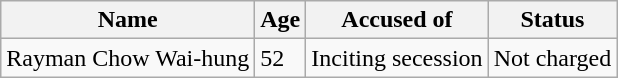<table class="wikitable">
<tr>
<th>Name</th>
<th>Age</th>
<th>Accused of</th>
<th>Status</th>
</tr>
<tr>
<td>Rayman Chow Wai-hung</td>
<td>52</td>
<td>Inciting secession</td>
<td>Not charged</td>
</tr>
</table>
